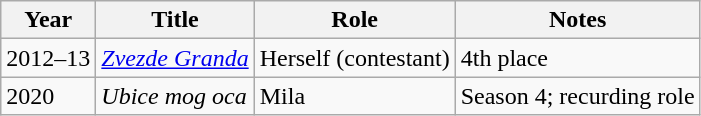<table class="wikitable">
<tr>
<th>Year</th>
<th>Title</th>
<th>Role</th>
<th>Notes</th>
</tr>
<tr>
<td>2012–13</td>
<td><em><a href='#'>Zvezde Granda</a></em></td>
<td>Herself (contestant)</td>
<td>4th place</td>
</tr>
<tr>
<td>2020</td>
<td><em>Ubice mog oca</em></td>
<td>Mila</td>
<td>Season 4; recurding role</td>
</tr>
</table>
